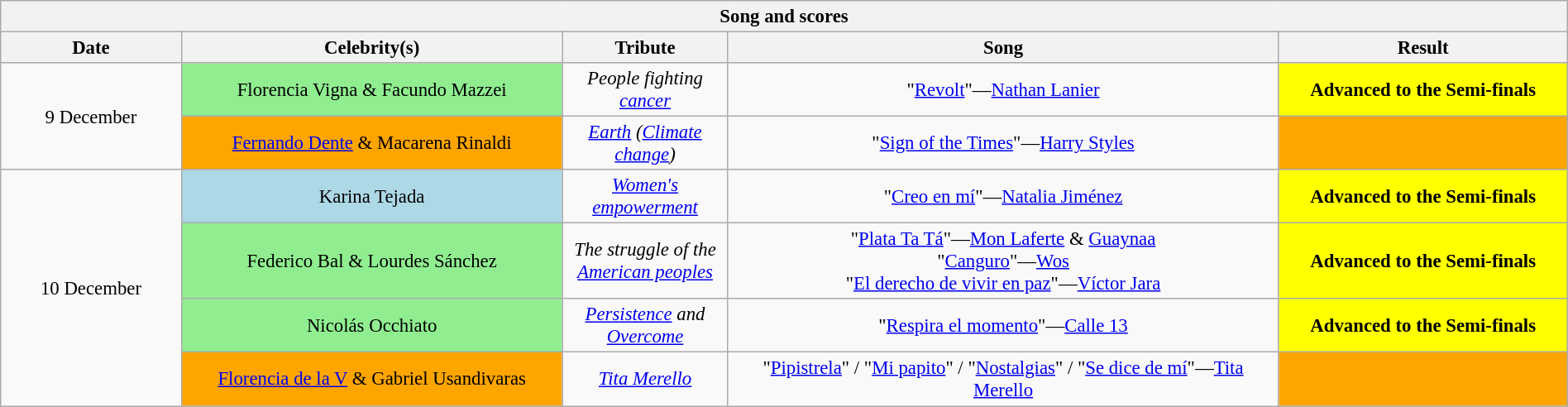<table class="wikitable collapsible collapsed" style="font-size:95%; text-align: center; width: 100%;">
<tr>
<th colspan="11" style="with: 100%;" align=center>Song and scores</th>
</tr>
<tr>
<th width=110>Date</th>
<th width=240>Celebrity(s)</th>
<th width=100>Tribute</th>
<th width=350>Song</th>
<th width=180>Result</th>
</tr>
<tr>
<td rowspan="2">9 December</td>
<td bgcolor="lightgreen">Florencia Vigna & Facundo Mazzei</td>
<td><em>People fighting <a href='#'>cancer</a></em></td>
<td>"<a href='#'>Revolt</a>"—<a href='#'>Nathan Lanier</a></td>
<td bgcolor="yellow"><strong>Advanced to the Semi-finals</strong></td>
</tr>
<tr>
<td bgcolor="orange"><a href='#'>Fernando Dente</a> & Macarena Rinaldi</td>
<td><em><a href='#'>Earth</a> (<a href='#'>Climate change</a>)</em></td>
<td>"<a href='#'>Sign of the Times</a>"—<a href='#'>Harry Styles</a></td>
<td bgcolor="orange"></td>
</tr>
<tr>
<td rowspan="4">10 December</td>
<td bgcolor="lightblue">Karina Tejada</td>
<td><em><a href='#'>Women's empowerment</a></em></td>
<td>"<a href='#'>Creo en mí</a>"—<a href='#'>Natalia Jiménez</a></td>
<td bgcolor="yellow"><strong>Advanced to the Semi-finals</strong></td>
</tr>
<tr>
<td bgcolor="lightgreen">Federico Bal & Lourdes Sánchez</td>
<td><em>The struggle of the <a href='#'>American peoples</a></em></td>
<td>"<a href='#'>Plata Ta Tá</a>"—<a href='#'>Mon Laferte</a> & <a href='#'>Guaynaa</a><br>"<a href='#'>Canguro</a>"—<a href='#'>Wos</a><br>"<a href='#'>El derecho de vivir en paz</a>"—<a href='#'>Víctor Jara</a></td>
<td bgcolor="yellow"><strong>Advanced to the Semi-finals</strong></td>
</tr>
<tr>
<td bgcolor="lightgreen">Nicolás Occhiato</td>
<td><em><a href='#'>Persistence</a> and <a href='#'>Overcome</a></em></td>
<td>"<a href='#'>Respira el momento</a>"—<a href='#'>Calle 13</a></td>
<td bgcolor="yellow"><strong>Advanced to the Semi-finals</strong></td>
</tr>
<tr>
<td bgcolor="orange"><a href='#'>Florencia de la V</a> & Gabriel Usandivaras</td>
<td><em><a href='#'>Tita Merello</a></em></td>
<td>"<a href='#'>Pipistrela</a>" / "<a href='#'>Mi papito</a>" / "<a href='#'>Nostalgias</a>" / "<a href='#'>Se dice de mí</a>"—<a href='#'>Tita Merello</a></td>
<td bgcolor="orange"></td>
</tr>
</table>
